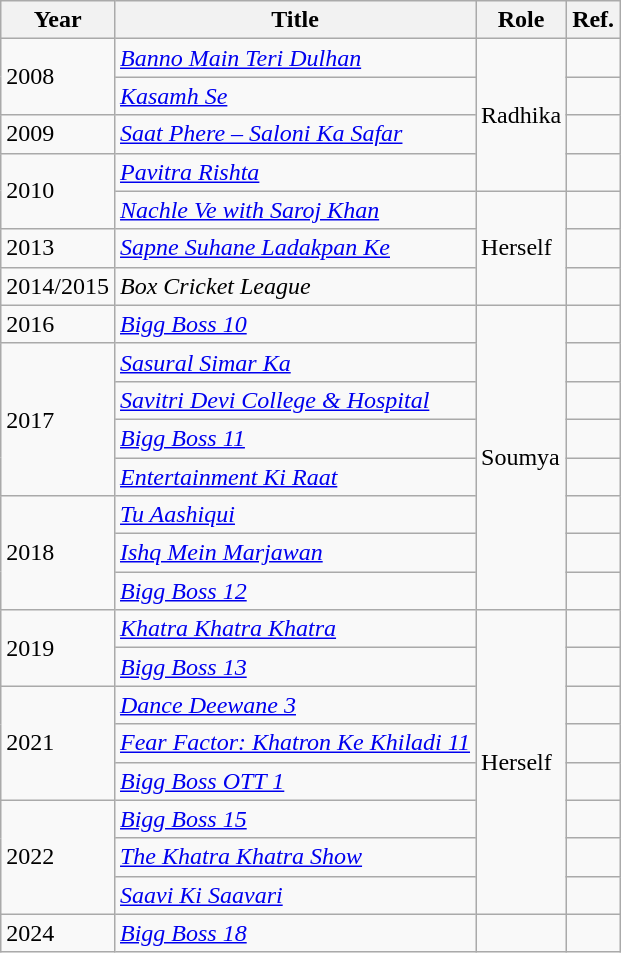<table class="wikitable sortable">
<tr>
<th>Year</th>
<th>Title</th>
<th>Role</th>
<th class="unsortable">Ref.</th>
</tr>
<tr>
<td rowspan="2">2008</td>
<td><em><a href='#'>Banno Main Teri Dulhan</a></em></td>
<td rowspan="4">Radhika</td>
<td></td>
</tr>
<tr>
<td><em><a href='#'>Kasamh Se</a></em></td>
<td></td>
</tr>
<tr winner>
<td>2009</td>
<td><em><a href='#'>Saat Phere – Saloni Ka Safar</a></em></td>
<td></td>
</tr>
<tr>
<td rowspan="2">2010</td>
<td><em><a href='#'>Pavitra Rishta</a></em></td>
<td></td>
</tr>
<tr>
<td><em><a href='#'>Nachle Ve with Saroj Khan</a></em></td>
<td rowspan="3">Herself</td>
<td></td>
</tr>
<tr>
<td>2013</td>
<td><em><a href='#'>Sapne Suhane Ladakpan Ke</a></em></td>
<td></td>
</tr>
<tr>
<td>2014/2015</td>
<td><em>Box Cricket League</em></td>
<td></td>
</tr>
<tr>
<td>2016</td>
<td><em><a href='#'>Bigg Boss 10</a></em></td>
<td rowspan="8">Soumya</td>
<td></td>
</tr>
<tr>
<td rowspan="4">2017</td>
<td><em><a href='#'>Sasural Simar Ka</a></em></td>
<td></td>
</tr>
<tr>
<td><em><a href='#'>Savitri Devi College & Hospital</a></em></td>
<td></td>
</tr>
<tr>
<td><em><a href='#'>Bigg Boss 11</a></em></td>
<td></td>
</tr>
<tr>
<td><em><a href='#'>Entertainment Ki Raat</a></em></td>
<td></td>
</tr>
<tr>
<td rowspan="3">2018</td>
<td><em><a href='#'>Tu Aashiqui</a></em></td>
<td></td>
</tr>
<tr>
<td><em><a href='#'>Ishq Mein Marjawan</a></em></td>
<td></td>
</tr>
<tr>
<td><em><a href='#'>Bigg Boss 12</a></em></td>
<td></td>
</tr>
<tr>
<td rowspan="2">2019</td>
<td><em><a href='#'>Khatra Khatra Khatra</a></em></td>
<td rowspan=8">Herself</td>
<td></td>
</tr>
<tr>
<td><em><a href='#'>Bigg Boss 13</a></em></td>
<td></td>
</tr>
<tr>
<td rowspan="3">2021</td>
<td><em><a href='#'>Dance Deewane 3</a></em></td>
<td></td>
</tr>
<tr>
<td><em><a href='#'>Fear Factor: Khatron Ke Khiladi 11</a></em></td>
<td></td>
</tr>
<tr>
<td><em><a href='#'>Bigg Boss OTT 1</a></em></td>
<td></td>
</tr>
<tr>
<td rowspan="3">2022</td>
<td><em><a href='#'>Bigg Boss 15</a></em></td>
<td></td>
</tr>
<tr>
<td><em><a href='#'>The Khatra Khatra Show</a></em></td>
<td></td>
</tr>
<tr>
<td><em><a href='#'>Saavi Ki Saavari</a></em></td>
<td></td>
</tr>
<tr>
<td>2024</td>
<td><em><a href='#'>Bigg Boss 18</a></em></td>
<td></td>
<td></td>
</tr>
</table>
